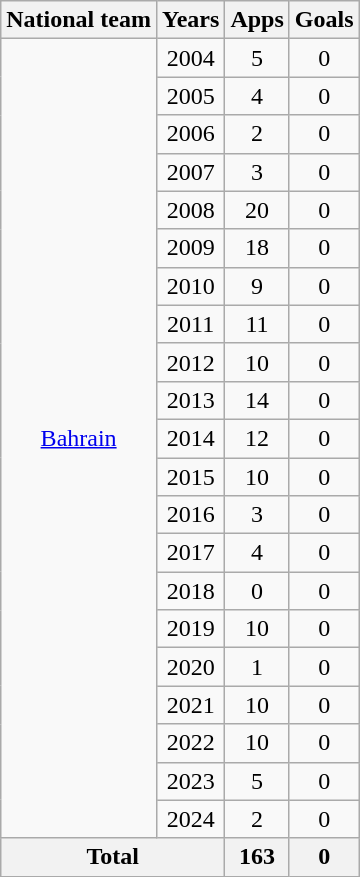<table class="wikitable" style="text-align:center;">
<tr>
<th>National team</th>
<th>Years</th>
<th>Apps</th>
<th>Goals</th>
</tr>
<tr>
<td rowspan="21"><a href='#'>Bahrain</a></td>
<td>2004</td>
<td>5</td>
<td>0</td>
</tr>
<tr>
<td>2005</td>
<td>4</td>
<td>0</td>
</tr>
<tr>
<td>2006</td>
<td>2</td>
<td>0</td>
</tr>
<tr>
<td>2007</td>
<td>3</td>
<td>0</td>
</tr>
<tr>
<td>2008</td>
<td>20</td>
<td>0</td>
</tr>
<tr>
<td>2009</td>
<td>18</td>
<td>0</td>
</tr>
<tr>
<td>2010</td>
<td>9</td>
<td>0</td>
</tr>
<tr>
<td>2011</td>
<td>11</td>
<td>0</td>
</tr>
<tr>
<td>2012</td>
<td>10</td>
<td>0</td>
</tr>
<tr>
<td>2013</td>
<td>14</td>
<td>0</td>
</tr>
<tr>
<td>2014</td>
<td>12</td>
<td>0</td>
</tr>
<tr>
<td>2015</td>
<td>10</td>
<td>0</td>
</tr>
<tr>
<td>2016</td>
<td>3</td>
<td>0</td>
</tr>
<tr>
<td>2017</td>
<td>4</td>
<td>0</td>
</tr>
<tr>
<td>2018</td>
<td>0</td>
<td>0</td>
</tr>
<tr>
<td>2019</td>
<td>10</td>
<td>0</td>
</tr>
<tr>
<td>2020</td>
<td>1</td>
<td>0</td>
</tr>
<tr>
<td>2021</td>
<td>10</td>
<td>0</td>
</tr>
<tr>
<td>2022</td>
<td>10</td>
<td>0</td>
</tr>
<tr>
<td>2023</td>
<td>5</td>
<td>0</td>
</tr>
<tr>
<td>2024</td>
<td>2</td>
<td>0</td>
</tr>
<tr>
<th colspan=2>Total</th>
<th>163</th>
<th>0</th>
</tr>
</table>
